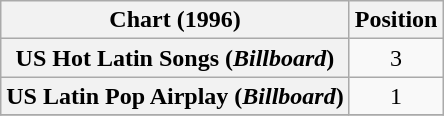<table class="wikitable plainrowheaders sortable" style="text-align:center;">
<tr>
<th scope="col">Chart (1996)</th>
<th scope="col">Position</th>
</tr>
<tr>
<th scope="row">US Hot Latin Songs (<em>Billboard</em>)</th>
<td>3</td>
</tr>
<tr>
<th scope="row">US Latin Pop Airplay (<em>Billboard</em>)</th>
<td>1</td>
</tr>
<tr>
</tr>
</table>
